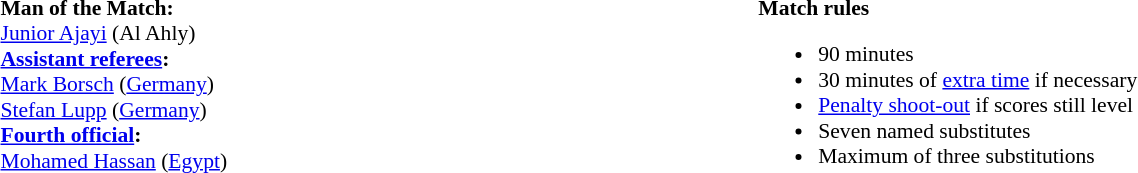<table style="width:100%; font-size:90%;">
<tr>
<td style="width:40%; vertical-align:top;"><br><strong>Man of the Match:</strong>
<br><a href='#'>Junior Ajayi</a> (Al Ahly)<br><strong><a href='#'>Assistant referees</a>:</strong>
<br><a href='#'>Mark Borsch</a> (<a href='#'>Germany</a>)
<br><a href='#'>Stefan Lupp</a> (<a href='#'>Germany</a>)
<br><strong><a href='#'>Fourth official</a>:</strong>
<br><a href='#'>Mohamed Hassan</a> (<a href='#'>Egypt</a>)</td>
<td style="width:60%; vertical-align:top;"><br><strong>Match rules</strong><ul><li>90 minutes</li><li>30 minutes of <a href='#'>extra time</a> if necessary</li><li><a href='#'>Penalty shoot-out</a> if scores still level</li><li>Seven named substitutes</li><li>Maximum of three substitutions</li></ul></td>
</tr>
</table>
